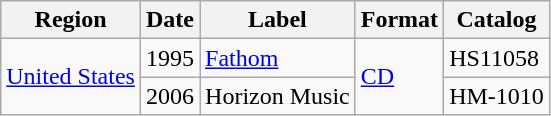<table class="wikitable">
<tr>
<th>Region</th>
<th>Date</th>
<th>Label</th>
<th>Format</th>
<th>Catalog</th>
</tr>
<tr>
<td rowspan="2"><a href='#'>United States</a></td>
<td>1995</td>
<td><a href='#'>Fathom</a></td>
<td rowspan="2"><a href='#'>CD</a></td>
<td>HS11058</td>
</tr>
<tr>
<td>2006</td>
<td>Horizon Music</td>
<td>HM-1010</td>
</tr>
</table>
